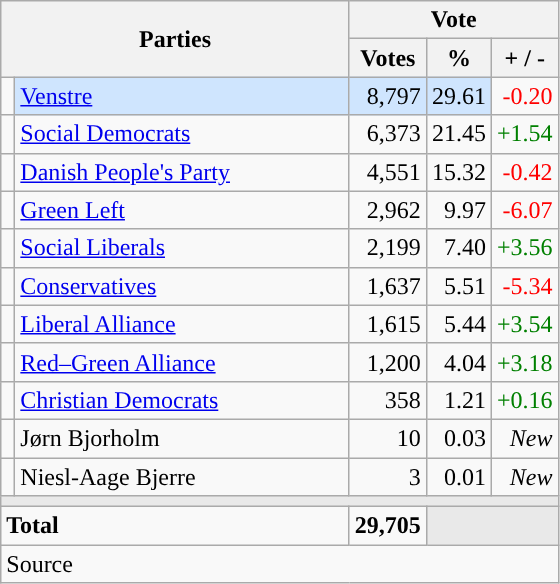<table class="wikitable" style="text-align:right;">
<tr>
<th style="text-align:centre;" rowspan="2" colspan="2" width="225">Parties</th>
<th colspan="3">Vote</th>
</tr>
<tr>
<th width="15">Votes</th>
<th width="15">%</th>
<th width="15">+ / -</th>
</tr>
<tr>
<td width="2" style="color:inherit;background:"></td>
<td bgcolor=#cfe5fe  align="left"><a href='#'>Venstre</a></td>
<td bgcolor=#cfe5fe>8,797</td>
<td bgcolor=#cfe5fe>29.61</td>
<td style=color:red;>-0.20</td>
</tr>
<tr>
<td width="2" style="color:inherit;background:"></td>
<td align="left"><a href='#'>Social Democrats</a></td>
<td>6,373</td>
<td>21.45</td>
<td style=color:green;>+1.54</td>
</tr>
<tr>
<td width="2" style="color:inherit;background:"></td>
<td align="left"><a href='#'>Danish People's Party</a></td>
<td>4,551</td>
<td>15.32</td>
<td style=color:red;>-0.42</td>
</tr>
<tr>
<td width="2" style="color:inherit;background:"></td>
<td align="left"><a href='#'>Green Left</a></td>
<td>2,962</td>
<td>9.97</td>
<td style=color:red;>-6.07</td>
</tr>
<tr>
<td width="2" style="color:inherit;background:"></td>
<td align="left"><a href='#'>Social Liberals</a></td>
<td>2,199</td>
<td>7.40</td>
<td style=color:green;>+3.56</td>
</tr>
<tr>
<td width="2" style="color:inherit;background:"></td>
<td align="left"><a href='#'>Conservatives</a></td>
<td>1,637</td>
<td>5.51</td>
<td style=color:red;>-5.34</td>
</tr>
<tr>
<td width="2" style="color:inherit;background:"></td>
<td align="left"><a href='#'>Liberal Alliance</a></td>
<td>1,615</td>
<td>5.44</td>
<td style=color:green;>+3.54</td>
</tr>
<tr>
<td width="2" style="color:inherit;background:"></td>
<td align="left"><a href='#'>Red–Green Alliance</a></td>
<td>1,200</td>
<td>4.04</td>
<td style=color:green;>+3.18</td>
</tr>
<tr>
<td width="2" style="color:inherit;background:"></td>
<td align="left"><a href='#'>Christian Democrats</a></td>
<td>358</td>
<td>1.21</td>
<td style=color:green;>+0.16</td>
</tr>
<tr>
<td width="2" style="color:inherit;background:"></td>
<td align="left">Jørn Bjorholm</td>
<td>10</td>
<td>0.03</td>
<td><em>New</em></td>
</tr>
<tr>
<td width="2" style="color:inherit;background:"></td>
<td align="left">Niesl-Aage Bjerre</td>
<td>3</td>
<td>0.01</td>
<td><em>New</em></td>
</tr>
<tr>
<td colspan="7" bgcolor="#E9E9E9"></td>
</tr>
<tr>
<td align="left" colspan="2"><strong>Total</strong></td>
<td><strong>29,705</strong></td>
<td bgcolor="#E9E9E9" colspan="2"></td>
</tr>
<tr>
<td align="left" colspan="6">Source</td>
</tr>
</table>
